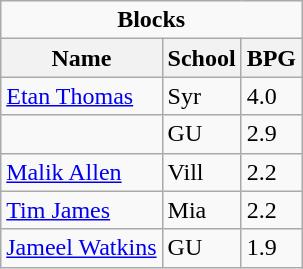<table class="wikitable">
<tr>
<td colspan=3 style="text-align:center;"><strong>Blocks</strong></td>
</tr>
<tr>
<th>Name</th>
<th>School</th>
<th>BPG</th>
</tr>
<tr>
<td><a href='#'>Etan Thomas</a></td>
<td>Syr</td>
<td>4.0</td>
</tr>
<tr>
<td></td>
<td>GU</td>
<td>2.9</td>
</tr>
<tr>
<td><a href='#'>Malik Allen</a></td>
<td>Vill</td>
<td>2.2</td>
</tr>
<tr>
<td><a href='#'>Tim James</a></td>
<td>Mia</td>
<td>2.2</td>
</tr>
<tr>
<td><a href='#'>Jameel Watkins</a></td>
<td>GU</td>
<td>1.9</td>
</tr>
</table>
